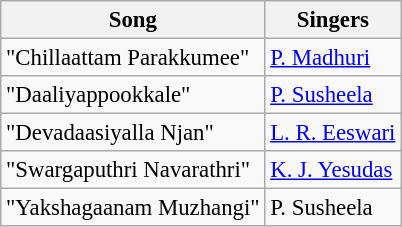<table class="wikitable" style="font-size:95%;">
<tr>
<th>Song</th>
<th>Singers</th>
</tr>
<tr>
<td>"Chillaattam Parakkumee"</td>
<td><a href='#'>P. Madhuri</a></td>
</tr>
<tr>
<td>"Daaliyappookkale"</td>
<td><a href='#'>P. Susheela</a></td>
</tr>
<tr>
<td>"Devadaasiyalla Njan"</td>
<td><a href='#'>L. R. Eeswari</a></td>
</tr>
<tr>
<td>"Swargaputhri Navarathri"</td>
<td><a href='#'>K. J. Yesudas</a></td>
</tr>
<tr>
<td>"Yakshagaanam Muzhangi"</td>
<td>P. Susheela</td>
</tr>
</table>
